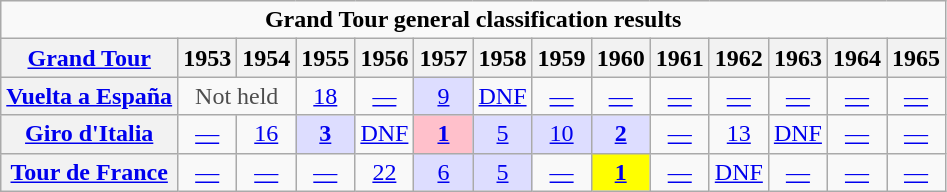<table class="wikitable plainrowheaders">
<tr>
<td colspan=18 align="center"><strong>Grand Tour general classification results</strong></td>
</tr>
<tr>
<th scope="col"><a href='#'>Grand Tour</a></th>
<th scope="col">1953</th>
<th scope="col">1954</th>
<th scope="col">1955</th>
<th scope="col">1956</th>
<th scope="col">1957</th>
<th scope="col">1958</th>
<th scope="col">1959</th>
<th scope="col">1960</th>
<th scope="col">1961</th>
<th scope="col">1962</th>
<th scope="col">1963</th>
<th scope="col">1964</th>
<th scope="col">1965</th>
</tr>
<tr style="text-align:center;">
<th scope="row"> <a href='#'>Vuelta a España</a></th>
<td style="color:#4d4d4d;" colspan=2>Not held</td>
<td><a href='#'>18</a></td>
<td><a href='#'>—</a></td>
<td style="background:#ddddff;"><a href='#'>9</a></td>
<td><a href='#'>DNF</a></td>
<td><a href='#'>—</a></td>
<td><a href='#'>—</a></td>
<td><a href='#'>—</a></td>
<td><a href='#'>—</a></td>
<td><a href='#'>—</a></td>
<td><a href='#'>—</a></td>
<td><a href='#'>—</a></td>
</tr>
<tr style="text-align:center;">
<th scope="row"> <a href='#'>Giro d'Italia</a></th>
<td><a href='#'>—</a></td>
<td><a href='#'>16</a></td>
<td style="background:#ddddff;"><a href='#'><strong>3</strong></a></td>
<td><a href='#'>DNF</a></td>
<td style="background:pink;"><a href='#'><strong>1</strong></a></td>
<td style="background:#ddddff;"><a href='#'>5</a></td>
<td style="background:#ddddff;"><a href='#'>10</a></td>
<td style="background:#ddddff;"><a href='#'><strong>2</strong></a></td>
<td><a href='#'>—</a></td>
<td><a href='#'>13</a></td>
<td><a href='#'>DNF</a></td>
<td><a href='#'>—</a></td>
<td><a href='#'>—</a></td>
</tr>
<tr style="text-align:center;">
<th scope="row"> <a href='#'>Tour de France</a></th>
<td><a href='#'>—</a></td>
<td><a href='#'>—</a></td>
<td><a href='#'>—</a></td>
<td><a href='#'>22</a></td>
<td style="background:#ddddff;"><a href='#'>6</a></td>
<td style="background:#ddddff;"><a href='#'>5</a></td>
<td><a href='#'>—</a></td>
<td style="background:yellow;"><a href='#'><strong>1</strong></a></td>
<td><a href='#'>—</a></td>
<td><a href='#'>DNF</a></td>
<td><a href='#'>—</a></td>
<td><a href='#'>—</a></td>
<td><a href='#'>—</a></td>
</tr>
</table>
